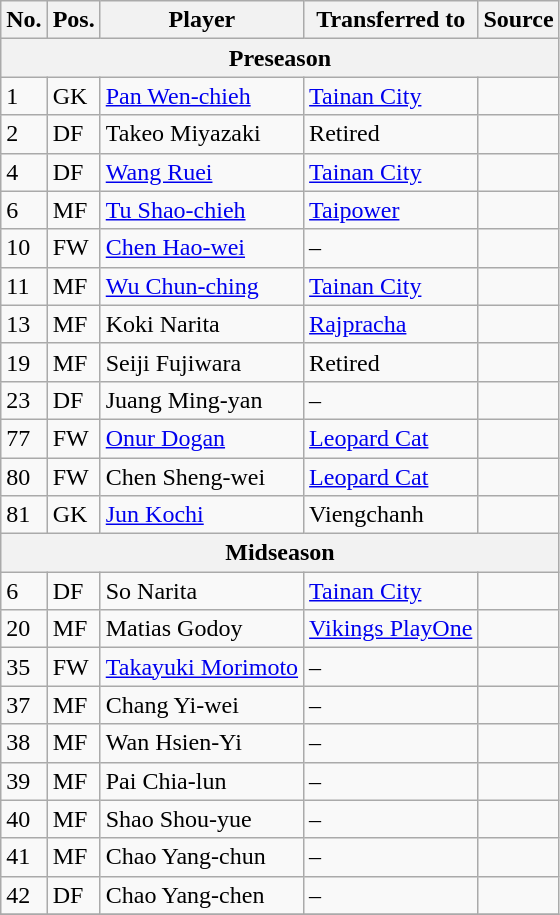<table class="wikitable sortable">
<tr>
<th>No.</th>
<th>Pos.</th>
<th>Player</th>
<th>Transferred to</th>
<th>Source</th>
</tr>
<tr>
<th colspan=5>Preseason</th>
</tr>
<tr>
<td>1</td>
<td>GK</td>
<td><a href='#'>Pan Wen-chieh</a></td>
<td> <a href='#'>Tainan City</a></td>
<td></td>
</tr>
<tr>
<td>2</td>
<td>DF</td>
<td>Takeo Miyazaki</td>
<td>Retired</td>
<td></td>
</tr>
<tr>
<td>4</td>
<td>DF</td>
<td><a href='#'>Wang Ruei</a></td>
<td> <a href='#'>Tainan City</a></td>
<td></td>
</tr>
<tr>
<td>6</td>
<td>MF</td>
<td><a href='#'>Tu Shao-chieh</a></td>
<td> <a href='#'>Taipower</a></td>
<td></td>
</tr>
<tr>
<td>10</td>
<td>FW</td>
<td><a href='#'>Chen Hao-wei</a></td>
<td>–</td>
<td></td>
</tr>
<tr>
<td>11</td>
<td>MF</td>
<td><a href='#'>Wu Chun-ching</a></td>
<td> <a href='#'>Tainan City</a></td>
<td></td>
</tr>
<tr>
<td>13</td>
<td>MF</td>
<td>Koki Narita</td>
<td> <a href='#'>Rajpracha</a></td>
<td></td>
</tr>
<tr>
<td>19</td>
<td>MF</td>
<td>Seiji Fujiwara</td>
<td>Retired</td>
<td></td>
</tr>
<tr>
<td>23</td>
<td>DF</td>
<td>Juang Ming-yan</td>
<td>–</td>
<td></td>
</tr>
<tr>
<td>77</td>
<td>FW</td>
<td><a href='#'>Onur Dogan</a></td>
<td> <a href='#'>Leopard Cat</a></td>
<td></td>
</tr>
<tr>
<td>80</td>
<td>FW</td>
<td>Chen Sheng-wei</td>
<td> <a href='#'>Leopard Cat</a></td>
<td></td>
</tr>
<tr>
<td>81</td>
<td>GK</td>
<td><a href='#'>Jun Kochi</a></td>
<td> Viengchanh</td>
<td></td>
</tr>
<tr>
<th colspan=5>Midseason</th>
</tr>
<tr>
<td>6</td>
<td>DF</td>
<td>So Narita</td>
<td> <a href='#'>Tainan City</a></td>
<td></td>
</tr>
<tr>
<td>20</td>
<td>MF</td>
<td>Matias Godoy</td>
<td> <a href='#'>Vikings PlayOne</a></td>
<td></td>
</tr>
<tr>
<td>35</td>
<td>FW</td>
<td><a href='#'>Takayuki Morimoto</a></td>
<td>–</td>
<td></td>
</tr>
<tr>
<td>37</td>
<td>MF</td>
<td>Chang Yi-wei</td>
<td>–</td>
<td></td>
</tr>
<tr>
<td>38</td>
<td>MF</td>
<td>Wan Hsien-Yi</td>
<td>–</td>
<td></td>
</tr>
<tr>
<td>39</td>
<td>MF</td>
<td>Pai Chia-lun</td>
<td>–</td>
<td></td>
</tr>
<tr>
<td>40</td>
<td>MF</td>
<td>Shao Shou-yue</td>
<td>–</td>
<td></td>
</tr>
<tr>
<td>41</td>
<td>MF</td>
<td>Chao Yang-chun</td>
<td>–</td>
<td></td>
</tr>
<tr>
<td>42</td>
<td>DF</td>
<td>Chao Yang-chen</td>
<td>–</td>
<td></td>
</tr>
<tr>
</tr>
</table>
